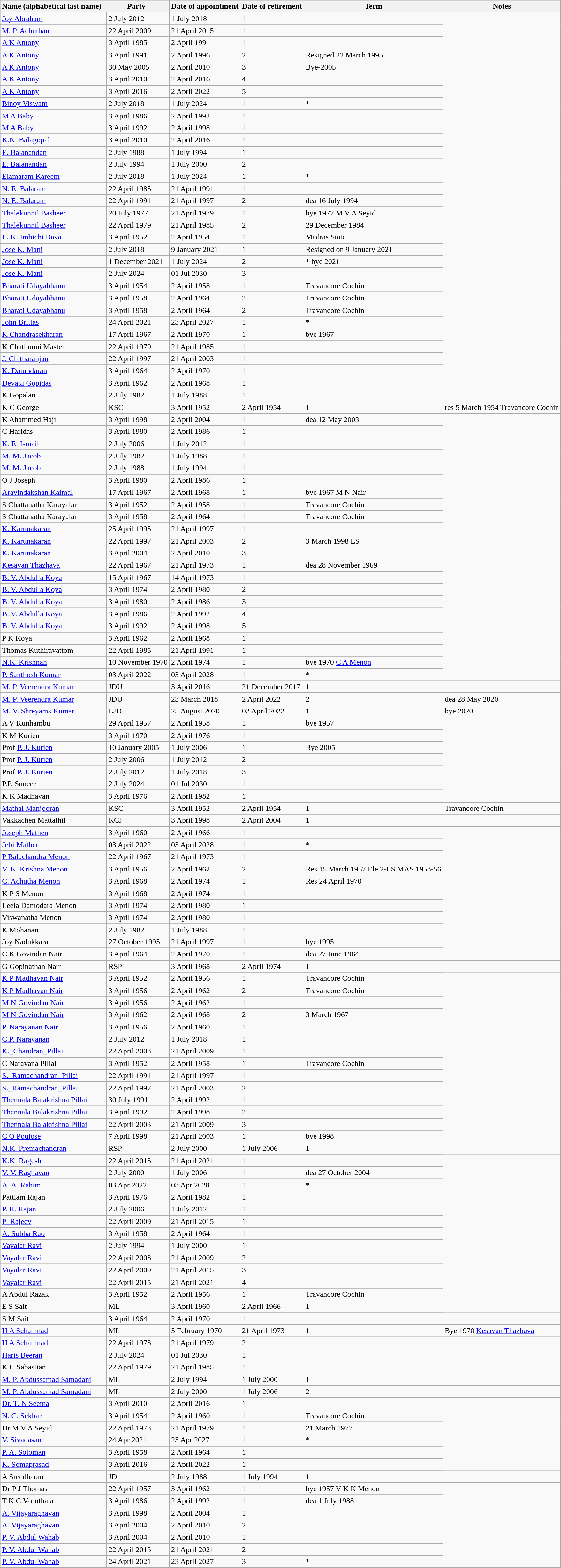<table class="wikitable sortable">
<tr>
<th>Name (alphabetical last name)</th>
<th colspan=2>Party</th>
<th>Date of appointment</th>
<th>Date of retirement</th>
<th>Term</th>
<th>Notes</th>
</tr>
<tr>
</tr>
<tr>
<td><a href='#'>Joy Abraham</a></td>
<td></td>
<td>2 July 2012</td>
<td>1 July 2018</td>
<td>1</td>
<td></td>
</tr>
<tr>
</tr>
<tr>
<td><a href='#'>M. P. Achuthan</a></td>
<td></td>
<td>22 April 2009</td>
<td>21 April 2015</td>
<td>1</td>
<td></td>
</tr>
<tr>
</tr>
<tr>
<td><a href='#'>A K Antony</a></td>
<td></td>
<td>3 April 1985</td>
<td>2 April 1991</td>
<td>1</td>
<td></td>
</tr>
<tr>
<td><a href='#'>A K Antony</a></td>
<td></td>
<td>3 April 1991</td>
<td>2 April 1996</td>
<td>2</td>
<td>Resigned 22 March 1995</td>
</tr>
<tr>
<td><a href='#'>A K Antony</a></td>
<td></td>
<td>30 May 2005</td>
<td>2 April 2010</td>
<td>3</td>
<td>Bye-2005</td>
</tr>
<tr>
<td><a href='#'>A K Antony</a></td>
<td></td>
<td>3 April 2010</td>
<td>2 April 2016</td>
<td>4</td>
<td></td>
</tr>
<tr>
<td><a href='#'>A K Antony</a></td>
<td></td>
<td>3 April 2016</td>
<td>2 April 2022</td>
<td>5</td>
<td></td>
</tr>
<tr>
</tr>
<tr>
<td><a href='#'>Binoy Viswam</a></td>
<td></td>
<td>2 July 2018</td>
<td>1 July 2024</td>
<td>1</td>
<td>*</td>
</tr>
<tr>
</tr>
<tr>
<td><a href='#'>M A Baby</a></td>
<td></td>
<td>3 April 1986</td>
<td>2 April 1992</td>
<td>1</td>
<td></td>
</tr>
<tr>
<td><a href='#'>M A Baby</a></td>
<td></td>
<td>3 April 1992</td>
<td>2 April 1998</td>
<td>1</td>
<td></td>
</tr>
<tr>
</tr>
<tr>
<td><a href='#'>K.N. Balagopal</a></td>
<td></td>
<td>3 April 2010</td>
<td>2 April 2016</td>
<td>1</td>
<td></td>
</tr>
<tr>
</tr>
<tr>
<td><a href='#'>E. Balanandan</a></td>
<td></td>
<td>2 July 1988</td>
<td>1 July 1994</td>
<td>1</td>
<td></td>
</tr>
<tr>
<td><a href='#'>E. Balanandan</a></td>
<td></td>
<td>2 July 1994</td>
<td>1 July 2000</td>
<td>2</td>
<td></td>
</tr>
<tr>
</tr>
<tr>
<td><a href='#'>Elamaram Kareem</a></td>
<td></td>
<td>2 July 2018</td>
<td>1 July 2024</td>
<td>1</td>
<td>*</td>
</tr>
<tr>
</tr>
<tr>
<td><a href='#'>N. E. Balaram</a></td>
<td></td>
<td>22 April 1985</td>
<td>21 April 1991</td>
<td>1</td>
<td></td>
</tr>
<tr>
<td><a href='#'>N. E. Balaram</a></td>
<td></td>
<td>22 April 1991</td>
<td>21 April 1997</td>
<td>2</td>
<td>dea 16 July 1994</td>
</tr>
<tr>
</tr>
<tr>
<td><a href='#'>Thalekunnil Basheer</a></td>
<td></td>
<td>20 July 1977</td>
<td>21 April 1979</td>
<td>1</td>
<td>bye 1977  M V A Seyid</td>
</tr>
<tr>
<td><a href='#'>Thalekunnil Basheer</a></td>
<td></td>
<td>22 April 1979</td>
<td>21 April 1985</td>
<td>2</td>
<td>29 December 1984</td>
</tr>
<tr>
</tr>
<tr>
<td><a href='#'>E. K. Imbichi Bava</a></td>
<td></td>
<td>3 April 1952</td>
<td>2 April 1954</td>
<td>1</td>
<td>Madras State</td>
</tr>
<tr>
</tr>
<tr>
<td><a href='#'>Jose K. Mani</a></td>
<td></td>
<td>2 July 2018</td>
<td>9 January 2021</td>
<td>1</td>
<td>Resigned on 9 January 2021 </td>
</tr>
<tr>
<td><a href='#'>Jose K. Mani</a></td>
<td></td>
<td>1 December 2021</td>
<td>1 July 2024</td>
<td>2</td>
<td>* bye 2021 </td>
</tr>
<tr>
<td><a href='#'>Jose K. Mani</a></td>
<td></td>
<td>2 July 2024</td>
<td>01 Jul 2030</td>
<td>3</td>
<td></td>
</tr>
<tr>
<td><a href='#'>Bharati Udayabhanu</a></td>
<td></td>
<td>3 April 1954</td>
<td>2 April 1958</td>
<td>1</td>
<td>Travancore Cochin</td>
</tr>
<tr>
<td><a href='#'>Bharati Udayabhanu</a></td>
<td></td>
<td>3 April 1958</td>
<td>2 April 1964</td>
<td>2</td>
<td>Travancore Cochin</td>
</tr>
<tr>
</tr>
<tr>
<td><a href='#'>Bharati Udayabhanu</a></td>
<td></td>
<td>3 April 1958</td>
<td>2 April 1964</td>
<td>2</td>
<td>Travancore Cochin</td>
</tr>
<tr>
</tr>
<tr>
<td><a href='#'>John Brittas</a></td>
<td></td>
<td>24 April 2021</td>
<td>23 April 2027</td>
<td>1</td>
<td>*</td>
</tr>
<tr>
</tr>
<tr>
<td><a href='#'>K Chandrasekharan</a></td>
<td></td>
<td>17 April 1967</td>
<td>2 April 1970</td>
<td>1</td>
<td>bye 1967</td>
</tr>
<tr>
</tr>
<tr>
<td>K Chathunni Master</td>
<td></td>
<td>22 April 1979</td>
<td>21 April 1985</td>
<td>1</td>
<td></td>
</tr>
<tr>
</tr>
<tr>
<td><a href='#'>J. Chitharanjan</a></td>
<td></td>
<td>22 April 1997</td>
<td>21 April 2003</td>
<td>1</td>
<td></td>
</tr>
<tr>
</tr>
<tr>
<td><a href='#'>K. Damodaran</a></td>
<td></td>
<td>3 April 1964</td>
<td>2 April 1970</td>
<td>1</td>
<td></td>
</tr>
<tr>
</tr>
<tr>
<td><a href='#'>Devaki Gopidas</a></td>
<td></td>
<td>3 April 1962</td>
<td>2 April 1968</td>
<td>1</td>
<td></td>
</tr>
<tr>
</tr>
<tr>
<td>K Gopalan</td>
<td></td>
<td>2 July 1982</td>
<td>1 July 1988</td>
<td>1</td>
<td></td>
</tr>
<tr>
</tr>
<tr>
<td>K C George</td>
<td></td>
<td>KSC</td>
<td>3 April 1952</td>
<td>2 April 1954</td>
<td>1</td>
<td>res 5 March 1954 Travancore Cochin</td>
</tr>
<tr>
</tr>
<tr>
<td>K Ahammed Haji</td>
<td></td>
<td>3 April 1998</td>
<td>2 April 2004</td>
<td>1</td>
<td>dea 12 May 2003</td>
</tr>
<tr>
</tr>
<tr>
<td>C Haridas</td>
<td></td>
<td>3 April 1980</td>
<td>2 April 1986</td>
<td>1</td>
<td></td>
</tr>
<tr>
</tr>
<tr>
<td><a href='#'>K. E. Ismail</a></td>
<td></td>
<td>2 July 2006</td>
<td>1 July 2012</td>
<td>1</td>
<td></td>
</tr>
<tr>
</tr>
<tr>
<td><a href='#'>M. M. Jacob</a></td>
<td></td>
<td>2 July 1982</td>
<td>1 July 1988</td>
<td>1</td>
<td></td>
</tr>
<tr>
<td><a href='#'>M. M. Jacob</a></td>
<td></td>
<td>2 July 1988</td>
<td>1 July 1994</td>
<td>1</td>
<td></td>
</tr>
<tr>
</tr>
<tr>
<td>O J Joseph</td>
<td></td>
<td>3 April 1980</td>
<td>2 April 1986</td>
<td>1</td>
<td></td>
</tr>
<tr>
</tr>
<tr>
<td><a href='#'>Aravindakshan Kaimal</a></td>
<td></td>
<td>17 April 1967</td>
<td>2 April 1968</td>
<td>1</td>
<td>bye 1967 M N  Nair</td>
</tr>
<tr>
</tr>
<tr>
<td>S Chattanatha Karayalar</td>
<td></td>
<td>3 April 1952</td>
<td>2 April 1958</td>
<td>1</td>
<td>Travancore Cochin</td>
</tr>
<tr>
<td>S Chattanatha Karayalar</td>
<td></td>
<td>3 April 1958</td>
<td>2 April 1964</td>
<td>1</td>
<td>Travancore Cochin</td>
</tr>
<tr>
</tr>
<tr>
<td><a href='#'>K. Karunakaran</a></td>
<td></td>
<td>25 April 1995</td>
<td>21 April 1997</td>
<td>1</td>
<td></td>
</tr>
<tr>
<td><a href='#'>K. Karunakaran</a></td>
<td></td>
<td>22 April 1997</td>
<td>21 April 2003</td>
<td>2</td>
<td>3 March 1998 LS</td>
</tr>
<tr>
<td><a href='#'>K. Karunakaran</a></td>
<td></td>
<td>3 April 2004</td>
<td>2 April 2010</td>
<td>3</td>
<td></td>
</tr>
<tr>
</tr>
<tr>
<td><a href='#'>Kesavan Thazhava</a></td>
<td></td>
<td>22 April 1967</td>
<td>21 April 1973</td>
<td>1</td>
<td>dea 28 November 1969</td>
</tr>
<tr>
</tr>
<tr>
<td><a href='#'>B. V. Abdulla Koya</a></td>
<td></td>
<td>15 April 1967</td>
<td>14 April 1973</td>
<td>1</td>
<td></td>
</tr>
<tr>
<td><a href='#'>B. V. Abdulla Koya</a></td>
<td></td>
<td>3 April 1974</td>
<td>2 April 1980</td>
<td>2</td>
<td></td>
</tr>
<tr>
<td><a href='#'>B. V. Abdulla Koya</a></td>
<td></td>
<td>3 April 1980</td>
<td>2 April 1986</td>
<td>3</td>
<td></td>
</tr>
<tr>
<td><a href='#'>B. V. Abdulla Koya</a></td>
<td></td>
<td>3 April 1986</td>
<td>2 April 1992</td>
<td>4</td>
<td></td>
</tr>
<tr>
<td><a href='#'>B. V. Abdulla Koya</a></td>
<td></td>
<td>3 April 1992</td>
<td>2 April 1998</td>
<td>5</td>
<td></td>
</tr>
<tr>
</tr>
<tr>
<td>P K Koya</td>
<td></td>
<td>3 April 1962</td>
<td>2 April 1968</td>
<td>1</td>
<td></td>
</tr>
<tr>
</tr>
<tr>
<td>Thomas Kuthiravattom</td>
<td></td>
<td>22 April 1985</td>
<td>21 April 1991</td>
<td>1</td>
<td></td>
</tr>
<tr>
</tr>
<tr>
<td><a href='#'>N.K. Krishnan</a></td>
<td></td>
<td>10 November 1970</td>
<td>2 April 1974</td>
<td>1</td>
<td>bye 1970 <a href='#'> C A Menon</a></td>
</tr>
<tr>
<td><a href='#'>P. Santhosh Kumar</a></td>
<td></td>
<td>03 April 2022</td>
<td>03 April 2028</td>
<td>1</td>
<td>*</td>
</tr>
<tr>
<td><a href='#'>M. P. Veerendra Kumar</a></td>
<td></td>
<td>JDU</td>
<td>3 April 2016</td>
<td>21 December 2017</td>
<td>1</td>
<td></td>
</tr>
<tr>
<td><a href='#'>M. P. Veerendra Kumar</a></td>
<td></td>
<td>JDU</td>
<td>23 March 2018</td>
<td>2 April 2022</td>
<td>2</td>
<td>dea 28 May 2020 </td>
</tr>
<tr>
</tr>
<tr>
<td><a href='#'>M. V. Shreyams Kumar</a></td>
<td></td>
<td>LJD</td>
<td>25 August 2020</td>
<td>02 April 2022</td>
<td>1</td>
<td>bye 2020 </td>
</tr>
<tr>
</tr>
<tr>
<td>A V Kunhambu</td>
<td></td>
<td>29 April 1957</td>
<td>2 April 1958</td>
<td>1</td>
<td>bye 1957</td>
</tr>
<tr>
</tr>
<tr>
<td>K M Kurien</td>
<td></td>
<td>3 April 1970</td>
<td>2 April 1976</td>
<td>1</td>
<td></td>
</tr>
<tr>
</tr>
<tr>
<td>Prof <a href='#'>P. J. Kurien</a></td>
<td></td>
<td>10 January 2005</td>
<td>1 July 2006</td>
<td>1</td>
<td>Bye 2005</td>
</tr>
<tr>
<td>Prof <a href='#'>P. J. Kurien</a></td>
<td></td>
<td>2 July 2006</td>
<td>1 July 2012</td>
<td>2</td>
<td></td>
</tr>
<tr>
<td>Prof <a href='#'>P. J. Kurien</a></td>
<td></td>
<td>2 July 2012</td>
<td>1 July 2018</td>
<td>3</td>
<td></td>
</tr>
<tr>
</tr>
<tr>
<td>P.P. Suneer</td>
<td></td>
<td>2 July 2024</td>
<td>01 Jul 2030</td>
<td>1</td>
<td></td>
</tr>
<tr>
<td>K K Madhavan</td>
<td></td>
<td>3 April 1976</td>
<td>2 April 1982</td>
<td>1</td>
<td></td>
</tr>
<tr>
</tr>
<tr>
<td><a href='#'>Mathai Manjooran</a></td>
<td></td>
<td>KSC</td>
<td>3 April 1952</td>
<td>2 April 1954</td>
<td>1</td>
<td>Travancore Cochin</td>
</tr>
<tr>
</tr>
<tr>
<td>Vakkachen Mattathil</td>
<td></td>
<td>KCJ</td>
<td>3 April 1998</td>
<td>2 April 2004</td>
<td>1</td>
<td></td>
</tr>
<tr>
</tr>
<tr>
<td><a href='#'>Joseph Mathen</a></td>
<td></td>
<td>3 April 1960</td>
<td>2 April 1966</td>
<td>1</td>
<td></td>
</tr>
<tr>
<td><a href='#'>Jebi Mather</a></td>
<td></td>
<td>03 April 2022</td>
<td>03 April 2028</td>
<td>1</td>
<td>*</td>
</tr>
<tr>
<td><a href='#'>P Balachandra Menon</a></td>
<td></td>
<td>22 April 1967</td>
<td>21 April 1973</td>
<td>1</td>
<td></td>
</tr>
<tr>
</tr>
<tr>
<td><a href='#'>V. K. Krishna Menon</a></td>
<td></td>
<td>3 April 1956</td>
<td>2 April 1962</td>
<td>2</td>
<td>Res 15 March 1957 Ele 2-LS MAS 1953-56</td>
</tr>
<tr>
<td><a href='#'>C. Achutha Menon</a></td>
<td></td>
<td>3 April 1968</td>
<td>2 April 1974</td>
<td>1</td>
<td>Res 24 April 1970</td>
</tr>
<tr>
</tr>
<tr>
<td>K P S Menon</td>
<td></td>
<td>3 April 1968</td>
<td>2 April 1974</td>
<td>1</td>
<td></td>
</tr>
<tr>
</tr>
<tr>
<td>Leela Damodara Menon</td>
<td></td>
<td>3 April 1974</td>
<td>2 April 1980</td>
<td>1</td>
<td></td>
</tr>
<tr>
</tr>
<tr>
<td>Viswanatha Menon</td>
<td></td>
<td>3 April 1974</td>
<td>2 April 1980</td>
<td>1</td>
<td></td>
</tr>
<tr>
</tr>
<tr>
<td>K Mohanan</td>
<td></td>
<td>2 July 1982</td>
<td>1 July 1988</td>
<td>1</td>
<td></td>
</tr>
<tr>
</tr>
<tr>
<td>Joy Nadukkara</td>
<td></td>
<td>27 October 1995</td>
<td>21 April 1997</td>
<td>1</td>
<td>bye 1995</td>
</tr>
<tr>
</tr>
<tr>
<td>C K Govindan Nair</td>
<td></td>
<td>3 April 1964</td>
<td>2 April 1970</td>
<td>1</td>
<td>dea 27 June 1964</td>
</tr>
<tr>
</tr>
<tr>
<td>G Gopinathan Nair</td>
<td></td>
<td>RSP</td>
<td>3 April 1968</td>
<td>2 April 1974</td>
<td>1</td>
<td></td>
</tr>
<tr>
</tr>
<tr>
<td><a href='#'>K P Madhavan Nair</a></td>
<td></td>
<td>3 April 1952</td>
<td>2 April 1956</td>
<td>1</td>
<td>Travancore Cochin</td>
</tr>
<tr>
<td><a href='#'>K P Madhavan Nair</a></td>
<td></td>
<td>3 April 1956</td>
<td>2 April 1962</td>
<td>2</td>
<td>Travancore Cochin</td>
</tr>
<tr>
</tr>
<tr>
<td><a href='#'>M N Govindan Nair</a></td>
<td></td>
<td>3 April 1956</td>
<td>2 April 1962</td>
<td>1</td>
<td></td>
</tr>
<tr>
<td><a href='#'>M N Govindan Nair</a></td>
<td></td>
<td>3 April 1962</td>
<td>2 April 1968</td>
<td>2</td>
<td>3 March 1967</td>
</tr>
<tr>
</tr>
<tr>
<td><a href='#'>P. Narayanan Nair</a></td>
<td></td>
<td>3 April 1956</td>
<td>2 April 1960</td>
<td>1</td>
<td></td>
</tr>
<tr>
</tr>
<tr>
<td><a href='#'>C.P. Narayanan</a></td>
<td></td>
<td>2 July 2012</td>
<td>1 July 2018</td>
<td>1</td>
<td></td>
</tr>
<tr>
</tr>
<tr>
<td><a href='#'>K._Chandran_Pillai</a></td>
<td></td>
<td>22 April 2003</td>
<td>21 April 2009</td>
<td>1</td>
<td></td>
</tr>
<tr>
</tr>
<tr>
<td>C Narayana Pillai</td>
<td></td>
<td>3 April 1952</td>
<td>2 April 1958</td>
<td>1</td>
<td>Travancore Cochin</td>
</tr>
<tr>
</tr>
<tr>
<td><a href='#'>S._Ramachandran_Pillai</a></td>
<td></td>
<td>22 April 1991</td>
<td>21 April 1997</td>
<td>1</td>
<td></td>
</tr>
<tr>
<td><a href='#'>S._Ramachandran_Pillai</a></td>
<td></td>
<td>22 April 1997</td>
<td>21 April 2003</td>
<td>2</td>
<td></td>
</tr>
<tr>
</tr>
<tr>
<td><a href='#'>Thennala Balakrishna Pillai</a></td>
<td></td>
<td>30 July 1991</td>
<td>2 April 1992</td>
<td>1</td>
<td></td>
</tr>
<tr>
<td><a href='#'>Thennala Balakrishna Pillai</a></td>
<td></td>
<td>3 April 1992</td>
<td>2 April 1998</td>
<td>2</td>
<td></td>
</tr>
<tr>
<td><a href='#'>Thennala Balakrishna Pillai</a></td>
<td></td>
<td>22 April 2003</td>
<td>21 April 2009</td>
<td>3</td>
<td></td>
</tr>
<tr>
</tr>
<tr>
<td><a href='#'>C O Poulose</a></td>
<td></td>
<td>7 April 1998</td>
<td>21 April 2003</td>
<td>1</td>
<td>bye 1998</td>
</tr>
<tr>
</tr>
<tr>
<td><a href='#'>N.K. Premachandran</a></td>
<td></td>
<td>RSP</td>
<td>2 July 2000</td>
<td>1 July 2006</td>
<td>1</td>
<td></td>
</tr>
<tr>
</tr>
<tr>
<td><a href='#'>K.K. Ragesh</a></td>
<td></td>
<td>22 April 2015</td>
<td>21 April 2021</td>
<td>1</td>
<td></td>
</tr>
<tr>
</tr>
<tr>
<td><a href='#'>V. V. Raghavan</a></td>
<td></td>
<td>2 July 2000</td>
<td>1 July 2006</td>
<td>1</td>
<td>dea 27 October 2004</td>
</tr>
<tr>
<td><a href='#'>A. A. Rahim</a></td>
<td></td>
<td>03 Apr 2022</td>
<td>03 Apr 2028</td>
<td>1</td>
<td>*</td>
</tr>
<tr>
<td>Pattiam Rajan</td>
<td></td>
<td>3 April 1976</td>
<td>2 April 1982</td>
<td>1</td>
<td></td>
</tr>
<tr>
<td><a href='#'>P. R. Rajan</a></td>
<td></td>
<td>2 July 2006</td>
<td>1 July 2012</td>
<td>1</td>
<td></td>
</tr>
<tr>
<td><a href='#'>P_Rajeev</a></td>
<td></td>
<td>22 April 2009</td>
<td>21 April 2015</td>
<td>1</td>
<td></td>
</tr>
<tr>
</tr>
<tr>
<td><a href='#'>A. Subba Rao</a></td>
<td></td>
<td>3 April 1958</td>
<td>2 April 1964</td>
<td>1</td>
<td></td>
</tr>
<tr>
</tr>
<tr>
<td><a href='#'>Vayalar Ravi</a></td>
<td></td>
<td>2 July 1994</td>
<td>1 July 2000</td>
<td>1</td>
<td></td>
</tr>
<tr>
<td><a href='#'>Vayalar Ravi</a></td>
<td></td>
<td>22 April 2003</td>
<td>21 April 2009</td>
<td>2</td>
<td></td>
</tr>
<tr>
<td><a href='#'>Vayalar Ravi</a></td>
<td></td>
<td>22 April 2009</td>
<td>21 April 2015</td>
<td>3</td>
<td></td>
</tr>
<tr>
<td><a href='#'>Vayalar Ravi</a></td>
<td></td>
<td>22 April 2015</td>
<td>21 April 2021</td>
<td>4</td>
<td></td>
</tr>
<tr>
</tr>
<tr>
<td>A Abdul Razak</td>
<td></td>
<td>3 April 1952</td>
<td>2 April 1956</td>
<td>1</td>
<td>Travancore Cochin</td>
</tr>
<tr>
</tr>
<tr>
<td>E S Sait</td>
<td></td>
<td>ML</td>
<td>3 April 1960</td>
<td>2 April 1966</td>
<td>1</td>
<td></td>
</tr>
<tr>
</tr>
<tr>
<td>S M Sait</td>
<td></td>
<td>3 April 1964</td>
<td>2 April 1970</td>
<td>1</td>
<td></td>
</tr>
<tr>
</tr>
<tr>
<td><a href='#'>H A Schamnad </a></td>
<td></td>
<td>ML</td>
<td>5 February 1970</td>
<td>21 April 1973</td>
<td>1</td>
<td>Bye 1970 <a href='#'>Kesavan Thazhava</a></td>
</tr>
<tr>
<td><a href='#'>H A Schamnad </a></td>
<td></td>
<td>22 April 1973</td>
<td>21 April 1979</td>
<td>2</td>
<td></td>
</tr>
<tr>
<td><a href='#'>Haris Beeran</a></td>
<td></td>
<td>2 July 2024</td>
<td>01 Jul 2030</td>
<td>1</td>
<td></td>
</tr>
<tr>
<td>K C Sabastian</td>
<td></td>
<td>22 April 1979</td>
<td>21 April 1985</td>
<td>1</td>
<td></td>
</tr>
<tr>
</tr>
<tr>
<td><a href='#'>M. P. Abdussamad Samadani</a></td>
<td></td>
<td>ML</td>
<td>2 July 1994</td>
<td>1 July 2000</td>
<td>1</td>
<td></td>
</tr>
<tr>
<td><a href='#'>M. P. Abdussamad Samadani</a></td>
<td></td>
<td>ML</td>
<td>2 July 2000</td>
<td>1 July 2006</td>
<td>2</td>
<td></td>
</tr>
<tr>
<td><a href='#'>Dr. T. N Seema</a></td>
<td></td>
<td>3 April 2010</td>
<td>2 April 2016</td>
<td>1</td>
<td></td>
</tr>
<tr>
<td><a href='#'>N. C. Sekhar</a></td>
<td></td>
<td>3 April 1954</td>
<td>2 April 1960</td>
<td>1</td>
<td>Travancore Cochin</td>
</tr>
<tr>
<td>Dr M V A Seyid</td>
<td></td>
<td>22 April 1973</td>
<td>21 April 1979</td>
<td>1</td>
<td>21 March 1977</td>
</tr>
<tr>
</tr>
<tr>
<td><a href='#'>V. Sivadasan</a></td>
<td></td>
<td>24 Apr 2021</td>
<td>23 Apr 2027</td>
<td>1</td>
<td>*</td>
</tr>
<tr>
</tr>
<tr>
<td><a href='#'>P. A. Soloman</a></td>
<td></td>
<td>3 April 1958</td>
<td>2 April 1964</td>
<td>1</td>
<td></td>
</tr>
<tr>
</tr>
<tr>
<td><a href='#'>K. Somaprasad</a></td>
<td></td>
<td>3 April 2016</td>
<td>2 April 2022</td>
<td>1</td>
<td></td>
</tr>
<tr>
</tr>
<tr>
<td>A Sreedharan</td>
<td></td>
<td>JD</td>
<td>2 July 1988</td>
<td>1 July 1994</td>
<td>1</td>
<td></td>
</tr>
<tr>
</tr>
<tr>
<td>Dr P J Thomas</td>
<td></td>
<td>22 April 1957</td>
<td>3 April 1962</td>
<td>1</td>
<td>bye 1957 V K K Menon</td>
</tr>
<tr>
</tr>
<tr>
<td>T K C Vaduthala</td>
<td></td>
<td>3 April 1986</td>
<td>2 April 1992</td>
<td>1</td>
<td>dea 1 July 1988</td>
</tr>
<tr>
</tr>
<tr>
<td><a href='#'>A. Vijayaraghavan</a></td>
<td></td>
<td>3 April 1998</td>
<td>2 April 2004</td>
<td>1</td>
<td></td>
</tr>
<tr>
<td><a href='#'>A. Vijayaraghavan</a></td>
<td></td>
<td>3 April 2004</td>
<td>2 April 2010</td>
<td>2</td>
<td></td>
</tr>
<tr>
</tr>
<tr>
<td><a href='#'>P. V. Abdul Wahab</a></td>
<td></td>
<td>3 April 2004</td>
<td>2 April 2010</td>
<td>1</td>
<td></td>
</tr>
<tr>
<td><a href='#'>P. V. Abdul Wahab</a></td>
<td></td>
<td>22 April 2015</td>
<td>21 April 2021</td>
<td>2</td>
<td></td>
</tr>
<tr>
<td><a href='#'>P. V. Abdul Wahab</a></td>
<td></td>
<td>24 April 2021</td>
<td>23 April 2027</td>
<td>3</td>
<td>*</td>
</tr>
<tr>
</tr>
</table>
